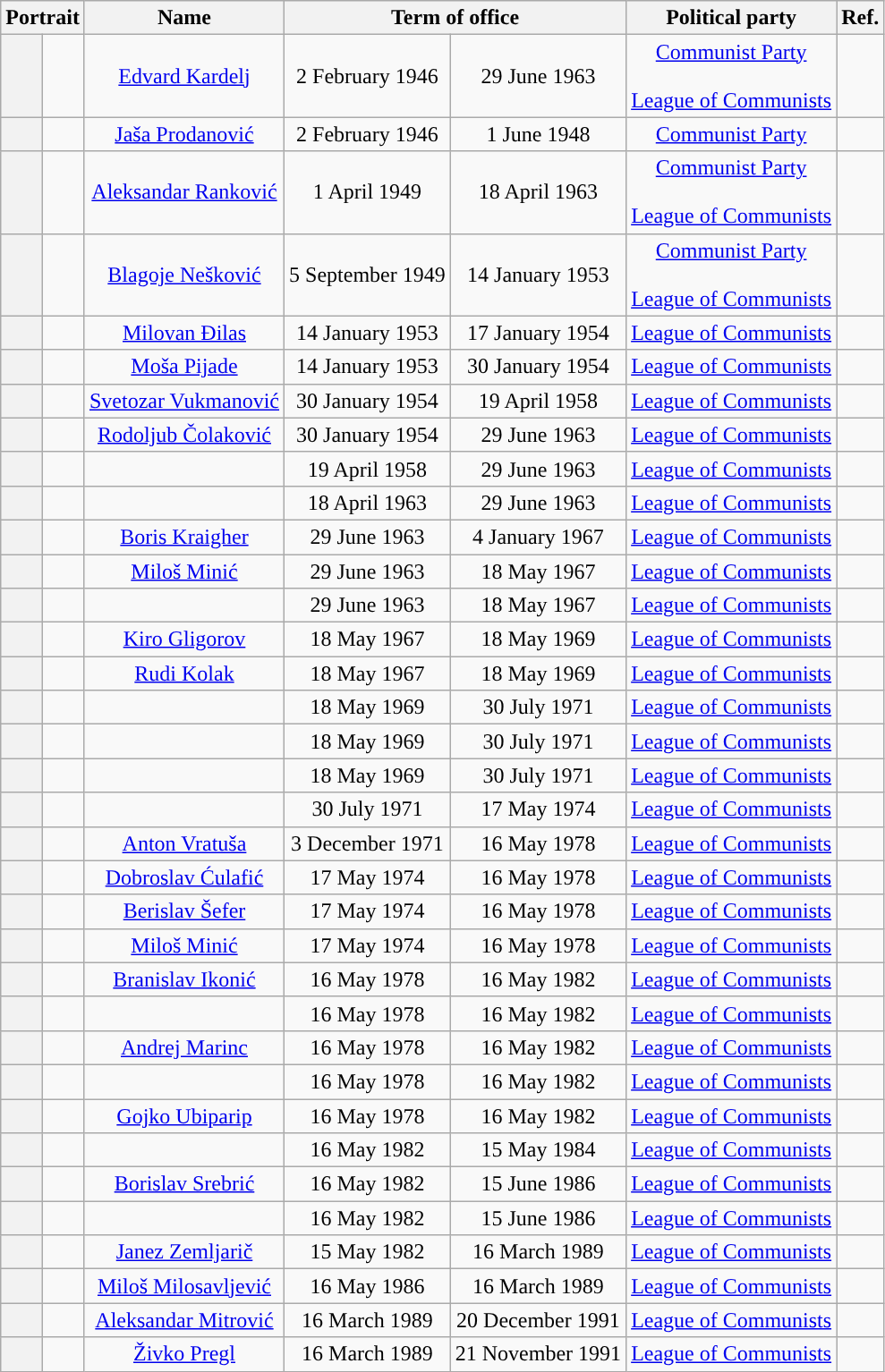<table class="wikitable" style="text-align:center">
<tr>
<th colspan="2">Portrait</th>
<th>Name<br></th>
<th colspan="2">Term of office</th>
<th>Political party</th>
<th>Ref.</th>
</tr>
<tr>
<th style="background:"></th>
<td></td>
<td><a href='#'>Edvard Kardelj</a><br></td>
<td>2 February 1946</td>
<td>29 June 1963</td>
<td><a href='#'>Communist Party</a><br><br><a href='#'>League of Communists</a></td>
<td></td>
</tr>
<tr>
<th style="background:"></th>
<td></td>
<td><a href='#'>Jaša Prodanović</a><br></td>
<td>2 February 1946</td>
<td>1 June 1948</td>
<td><a href='#'>Communist Party</a></td>
<td></td>
</tr>
<tr>
<th style="background:"></th>
<td></td>
<td><a href='#'>Aleksandar Ranković</a><br></td>
<td>1 April 1949</td>
<td>18 April 1963</td>
<td><a href='#'>Communist Party</a><br><br><a href='#'>League of Communists</a></td>
<td></td>
</tr>
<tr>
<th style="background:"></th>
<td></td>
<td><a href='#'>Blagoje Nešković</a><br></td>
<td>5 September 1949</td>
<td>14 January 1953</td>
<td><a href='#'>Communist Party</a><br><br><a href='#'>League of Communists</a></td>
<td></td>
</tr>
<tr>
<th style="background:"></th>
<td></td>
<td><a href='#'>Milovan Đilas</a><br></td>
<td>14 January 1953</td>
<td>17 January 1954</td>
<td><a href='#'>League of Communists</a></td>
<td></td>
</tr>
<tr>
<th style="background:"></th>
<td></td>
<td><a href='#'>Moša Pijade</a><br></td>
<td>14 January 1953</td>
<td>30 January 1954</td>
<td><a href='#'>League of Communists</a></td>
<td></td>
</tr>
<tr>
<th style="background:"></th>
<td></td>
<td><a href='#'>Svetozar Vukmanović</a><br></td>
<td>30 January 1954</td>
<td>19 April 1958</td>
<td><a href='#'>League of Communists</a></td>
<td></td>
</tr>
<tr>
<th style="background:"></th>
<td></td>
<td><a href='#'>Rodoljub Čolaković</a><br></td>
<td>30 January 1954</td>
<td>29 June 1963</td>
<td><a href='#'>League of Communists</a></td>
<td></td>
</tr>
<tr>
<th style="background:"></th>
<td></td>
<td><br></td>
<td>19 April 1958</td>
<td>29 June 1963</td>
<td><a href='#'>League of Communists</a></td>
<td></td>
</tr>
<tr>
<th style="background:"></th>
<td></td>
<td><br></td>
<td>18 April 1963</td>
<td>29 June 1963</td>
<td><a href='#'>League of Communists</a></td>
<td></td>
</tr>
<tr>
<th style="background:"></th>
<td></td>
<td><a href='#'>Boris Kraigher</a><br></td>
<td>29 June 1963</td>
<td>4 January 1967</td>
<td><a href='#'>League of Communists</a></td>
<td></td>
</tr>
<tr>
<th style="background:"></th>
<td></td>
<td><a href='#'>Miloš Minić</a><br></td>
<td>29 June 1963</td>
<td>18 May 1967</td>
<td><a href='#'>League of Communists</a></td>
<td></td>
</tr>
<tr>
<th style="background:"></th>
<td></td>
<td><br></td>
<td>29 June 1963</td>
<td>18 May 1967</td>
<td><a href='#'>League of Communists</a></td>
<td></td>
</tr>
<tr>
<th style="background:"></th>
<td></td>
<td><a href='#'>Kiro Gligorov</a><br></td>
<td>18 May 1967</td>
<td>18 May 1969</td>
<td><a href='#'>League of Communists</a></td>
<td></td>
</tr>
<tr>
<th style="background:"></th>
<td></td>
<td><a href='#'>Rudi Kolak</a><br></td>
<td>18 May 1967</td>
<td>18 May 1969</td>
<td><a href='#'>League of Communists</a></td>
<td></td>
</tr>
<tr>
<th style="background:"></th>
<td></td>
<td><br></td>
<td>18 May 1969</td>
<td>30 July 1971</td>
<td><a href='#'>League of Communists</a></td>
<td></td>
</tr>
<tr>
<th style="background:"></th>
<td></td>
<td><br></td>
<td>18 May 1969</td>
<td>30 July 1971</td>
<td><a href='#'>League of Communists</a></td>
<td></td>
</tr>
<tr>
<th style="background:"></th>
<td></td>
<td><br></td>
<td>18 May 1969</td>
<td>30 July 1971</td>
<td><a href='#'>League of Communists</a></td>
<td></td>
</tr>
<tr>
<th style="background:"></th>
<td></td>
<td><br></td>
<td>30 July 1971</td>
<td>17 May 1974</td>
<td><a href='#'>League of Communists</a></td>
<td></td>
</tr>
<tr>
<th style="background:"></th>
<td></td>
<td><a href='#'>Anton Vratuša</a><br></td>
<td>3 December 1971</td>
<td>16 May 1978</td>
<td><a href='#'>League of Communists</a></td>
<td></td>
</tr>
<tr>
<th style="background:"></th>
<td></td>
<td><a href='#'>Dobroslav Ćulafić</a><br></td>
<td>17 May 1974</td>
<td>16 May 1978</td>
<td><a href='#'>League of Communists</a></td>
<td></td>
</tr>
<tr>
<th style="background:"></th>
<td></td>
<td><a href='#'>Berislav Šefer</a><br></td>
<td>17 May 1974</td>
<td>16 May 1978</td>
<td><a href='#'>League of Communists</a></td>
<td></td>
</tr>
<tr>
<th style="background:"></th>
<td></td>
<td><a href='#'>Miloš Minić</a><br></td>
<td>17 May 1974</td>
<td>16 May 1978</td>
<td><a href='#'>League of Communists</a></td>
<td></td>
</tr>
<tr>
<th style="background:"></th>
<td></td>
<td><a href='#'>Branislav Ikonić</a><br></td>
<td>16 May 1978</td>
<td>16 May 1982</td>
<td><a href='#'>League of Communists</a></td>
<td></td>
</tr>
<tr>
<th style="background:"></th>
<td></td>
<td><br></td>
<td>16 May 1978</td>
<td>16 May 1982</td>
<td><a href='#'>League of Communists</a></td>
<td></td>
</tr>
<tr>
<th style="background:"></th>
<td></td>
<td><a href='#'>Andrej Marinc</a><br></td>
<td>16 May 1978</td>
<td>16 May 1982</td>
<td><a href='#'>League of Communists</a></td>
<td></td>
</tr>
<tr>
<th style="background:"></th>
<td></td>
<td><br></td>
<td>16 May 1978</td>
<td>16 May 1982</td>
<td><a href='#'>League of Communists</a></td>
<td></td>
</tr>
<tr>
<th style="background:"></th>
<td></td>
<td><a href='#'>Gojko Ubiparip</a><br></td>
<td>16 May 1978</td>
<td>16 May 1982</td>
<td><a href='#'>League of Communists</a></td>
<td></td>
</tr>
<tr>
<th style="background:"></th>
<td></td>
<td><br></td>
<td>16 May 1982</td>
<td>15 May 1984</td>
<td><a href='#'>League of Communists</a></td>
<td></td>
</tr>
<tr>
<th style="background:"></th>
<td></td>
<td><a href='#'>Borislav Srebrić</a><br></td>
<td>16 May 1982</td>
<td>15 June 1986</td>
<td><a href='#'>League of Communists</a></td>
<td></td>
</tr>
<tr>
<th style="background:"></th>
<td></td>
<td><br></td>
<td>16 May 1982</td>
<td>15 June 1986</td>
<td><a href='#'>League of Communists</a></td>
<td></td>
</tr>
<tr>
<th style="background:"></th>
<td></td>
<td><a href='#'>Janez Zemljarič</a><br></td>
<td>15 May 1982</td>
<td>16 March 1989</td>
<td><a href='#'>League of Communists</a></td>
<td></td>
</tr>
<tr>
<th style="background:"></th>
<td></td>
<td><a href='#'>Miloš Milosavljević</a><br></td>
<td>16 May 1986</td>
<td>16 March 1989</td>
<td><a href='#'>League of Communists</a></td>
<td></td>
</tr>
<tr>
<th style="background:"></th>
<td></td>
<td><a href='#'>Aleksandar Mitrović</a><br></td>
<td>16 March 1989</td>
<td>20 December 1991</td>
<td><a href='#'>League of Communists</a></td>
<td></td>
</tr>
<tr>
<th style="background:"></th>
<td></td>
<td><a href='#'>Živko Pregl</a><br></td>
<td>16 March 1989</td>
<td>21 November 1991</td>
<td><a href='#'>League of Communists</a></td>
<td></td>
</tr>
</table>
